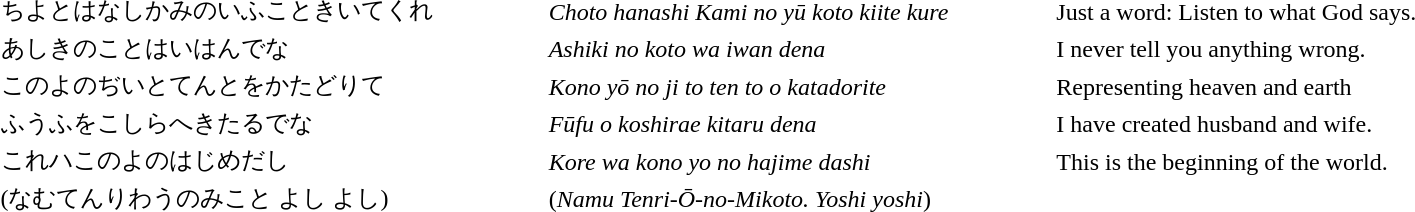<table style="width: 80%">
<tr>
<td>ちよとはなしかみのいふこときいてくれ</td>
<td><em>Choto hanashi Kami no yū koto kiite kure</em></td>
<td>Just a word: Listen to what God says.</td>
</tr>
<tr>
<td>あしきのことはいはんでな</td>
<td><em>Ashiki no koto wa iwan dena</em></td>
<td>I never tell you anything wrong.</td>
</tr>
<tr>
<td>このよのぢいとてんとをかたどりて</td>
<td><em>Kono yō no ji to ten to o katadorite</em></td>
<td>Representing heaven and earth</td>
</tr>
<tr>
<td>ふうふをこしらへきたるでな</td>
<td><em>Fūfu o koshirae kitaru dena</em></td>
<td>I have created husband and wife.</td>
</tr>
<tr>
<td>これハこのよのはじめだし</td>
<td><em>Kore wa kono yo no hajime dashi</em></td>
<td>This is the beginning of the world.</td>
</tr>
<tr>
<td>(なむてんりわうのみこと よし よし)</td>
<td>(<em>Namu Tenri-Ō-no-Mikoto. Yoshi yoshi</em>)</td>
<td></td>
</tr>
</table>
